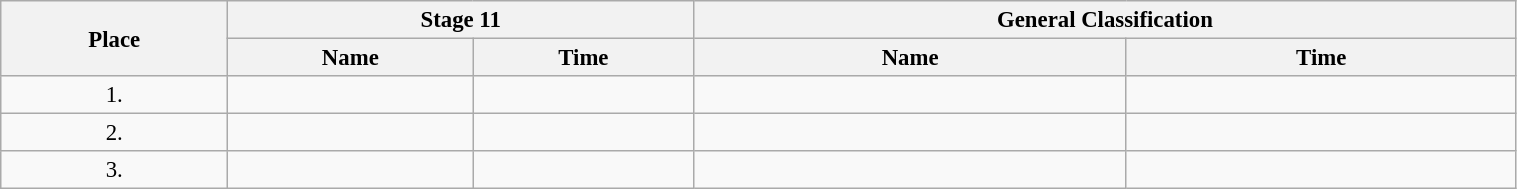<table class=wikitable style="font-size:95%" width="80%">
<tr>
<th rowspan="2">Place</th>
<th colspan="2">Stage 11</th>
<th colspan="2">General Classification</th>
</tr>
<tr>
<th>Name</th>
<th>Time</th>
<th>Name</th>
<th>Time</th>
</tr>
<tr>
<td align="center">1.</td>
<td></td>
<td></td>
<td></td>
<td></td>
</tr>
<tr>
<td align="center">2.</td>
<td></td>
<td></td>
<td></td>
<td></td>
</tr>
<tr>
<td align="center">3.</td>
<td></td>
<td></td>
<td></td>
<td></td>
</tr>
</table>
